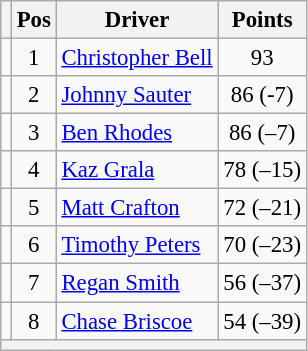<table class="wikitable" style="font-size: 95%;">
<tr>
<th></th>
<th>Pos</th>
<th>Driver</th>
<th>Points</th>
</tr>
<tr>
<td align="left"></td>
<td style="text-align:center;">1</td>
<td><a href='#'>Christopher Bell</a></td>
<td style="text-align:center;">93</td>
</tr>
<tr>
<td align="left"></td>
<td style="text-align:center;">2</td>
<td><a href='#'>Johnny Sauter</a></td>
<td style="text-align:center;">86 (-7)</td>
</tr>
<tr>
<td align="left"></td>
<td style="text-align:center;">3</td>
<td><a href='#'>Ben Rhodes</a></td>
<td style="text-align:center;">86 (–7)</td>
</tr>
<tr>
<td align="left"></td>
<td style="text-align:center;">4</td>
<td><a href='#'>Kaz Grala</a></td>
<td style="text-align:center;">78 (–15)</td>
</tr>
<tr>
<td align="left"></td>
<td style="text-align:center;">5</td>
<td><a href='#'>Matt Crafton</a></td>
<td style="text-align:center;">72 (–21)</td>
</tr>
<tr>
<td align="left"></td>
<td style="text-align:center;">6</td>
<td><a href='#'>Timothy Peters</a></td>
<td style="text-align:center;">70 (–23)</td>
</tr>
<tr>
<td align="left"></td>
<td style="text-align:center;">7</td>
<td><a href='#'>Regan Smith</a></td>
<td style="text-align:center;">56 (–37)</td>
</tr>
<tr>
<td align="left"></td>
<td style="text-align:center;">8</td>
<td><a href='#'>Chase Briscoe</a></td>
<td style="text-align:center;">54 (–39)</td>
</tr>
<tr class="sortbottom">
<th colspan="9"></th>
</tr>
</table>
